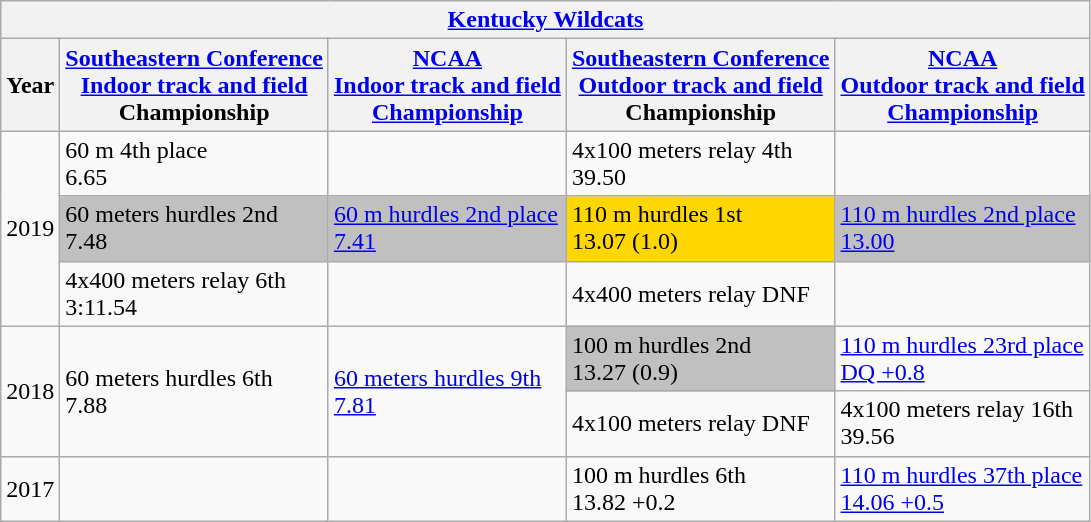<table class="wikitable sortable">
<tr>
<th colspan="5"><a href='#'>Kentucky Wildcats</a></th>
</tr>
<tr>
<th>Year</th>
<th><a href='#'>Southeastern Conference</a><br><a href='#'>Indoor track and field</a><br>Championship</th>
<th><a href='#'>NCAA</a><br><a href='#'>Indoor track and field</a><br><a href='#'>Championship</a></th>
<th><a href='#'>Southeastern Conference</a><br><a href='#'>Outdoor track and field</a><br>Championship</th>
<th><a href='#'>NCAA</a><br><a href='#'>Outdoor track and field</a><br><a href='#'>Championship</a></th>
</tr>
<tr>
<td Rowspan=3>2019</td>
<td>60 m 4th place<br>6.65</td>
<td></td>
<td>4x100 meters relay 4th<br>39.50</td>
<td></td>
</tr>
<tr>
<td bgcolor=silver>60 meters hurdles 2nd<br>7.48</td>
<td bgcolor=silver><a href='#'>60 m hurdles 2nd place<br>7.41</a></td>
<td bgcolor=gold>110 m hurdles 1st<br>13.07 (1.0)</td>
<td bgcolor=silver><a href='#'>110 m hurdles  2nd place <br>13.00</a></td>
</tr>
<tr>
<td>4x400 meters relay 6th<br>3:11.54</td>
<td></td>
<td>4x400 meters relay DNF</td>
<td></td>
</tr>
<tr>
<td Rowspan=2>2018</td>
<td Rowspan=2>60 meters hurdles 6th<br>7.88</td>
<td Rowspan=2><a href='#'>60 meters hurdles 9th<br>7.81</a></td>
<td bgcolor=silver>100 m hurdles 2nd<br>13.27 (0.9)</td>
<td><a href='#'>110 m hurdles 23rd place<br>DQ +0.8</a></td>
</tr>
<tr>
<td>4x100 meters relay DNF</td>
<td>4x100 meters relay 16th<br>39.56</td>
</tr>
<tr>
<td Rowspan=1>2017</td>
<td></td>
<td></td>
<td>100 m hurdles 6th<br>13.82 +0.2</td>
<td><a href='#'>110 m hurdles 37th place<br>14.06 +0.5</a></td>
</tr>
</table>
